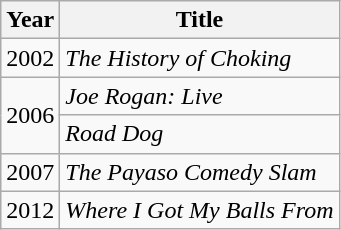<table class="wikitable sortable">
<tr>
<th>Year</th>
<th>Title</th>
</tr>
<tr>
<td>2002</td>
<td><em>The History of Choking</em></td>
</tr>
<tr>
<td rowspan=2>2006</td>
<td><em>Joe Rogan: Live</em></td>
</tr>
<tr>
<td><em>Road Dog</em></td>
</tr>
<tr>
<td>2007</td>
<td><em>The Payaso Comedy Slam</em></td>
</tr>
<tr>
<td>2012</td>
<td><em>Where I Got My Balls From</em></td>
</tr>
</table>
